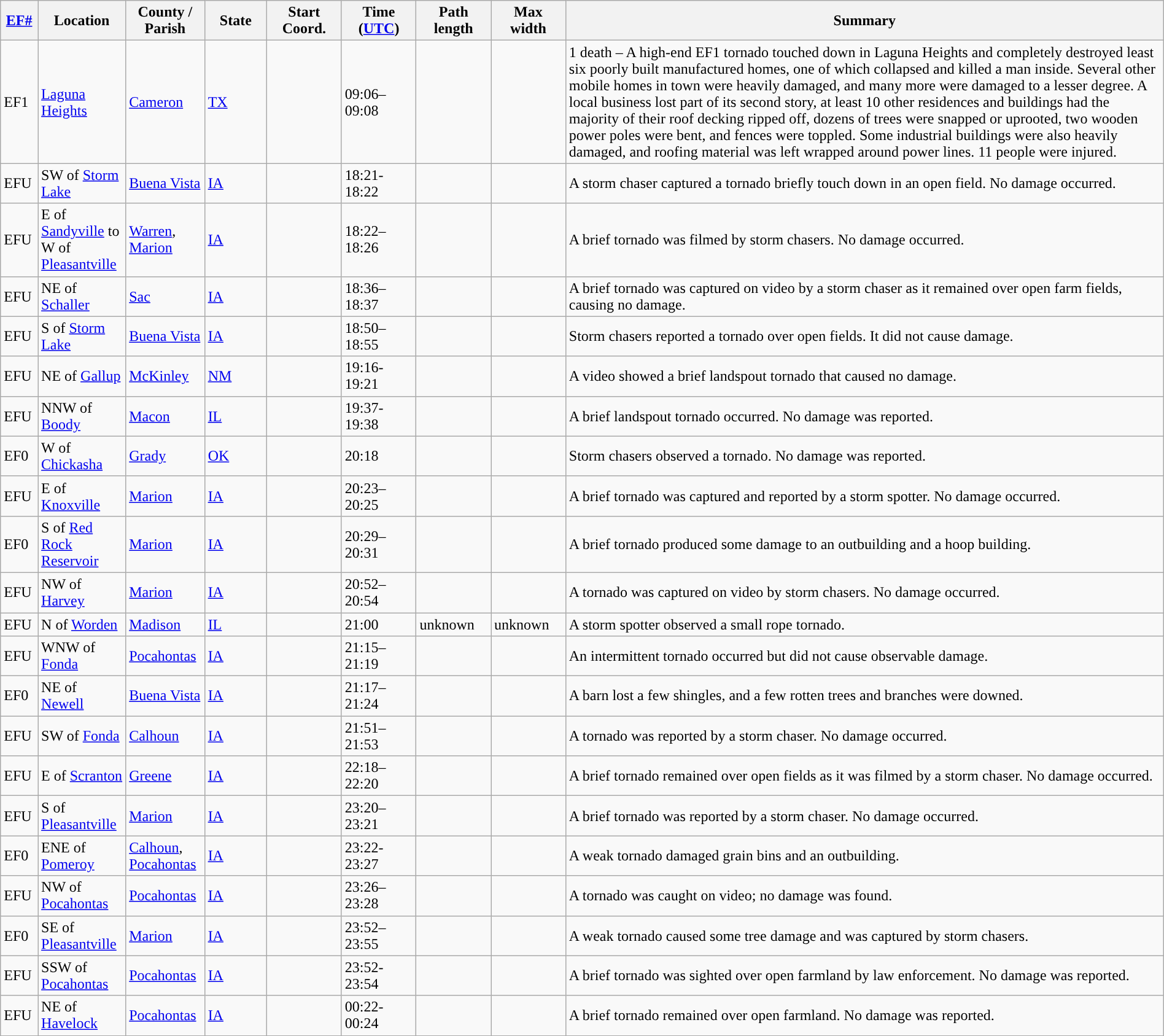<table class="wikitable sortable" style="width:100%;">
<tr>
<th scope="col"  style="width:3%; text-align:center;"><a href='#'>EF#</a></th>
<th scope="col"  style="width:7%; text-align:center;" class="unsortable">Location</th>
<th scope="col"  style="width:6%; text-align:center;" class="unsortable">County / Parish</th>
<th scope="col"  style="width:5%; text-align:center;">State</th>
<th scope="col"  style="width:6%; text-align:center;">Start Coord.</th>
<th scope="col"  style="width:6%; text-align:center;">Time (<a href='#'>UTC</a>)</th>
<th scope="col"  style="width:6%; text-align:center;">Path length</th>
<th scope="col"  style="width:6%; text-align:center;">Max width</th>
<th scope="col" class="unsortable" style="width:48%; text-align:center;">Summary</th>
</tr>
<tr>
<td>EF1</td>
<td><a href='#'>Laguna Heights</a></td>
<td><a href='#'>Cameron</a></td>
<td><a href='#'>TX</a></td>
<td></td>
<td>09:06–09:08</td>
<td></td>
<td></td>
<td>1 death – A high-end EF1 tornado touched down in Laguna Heights and completely destroyed least six poorly built manufactured homes, one of which collapsed and killed a man inside. Several other mobile homes in town were heavily damaged, and many more were damaged to a lesser degree. A local business lost part of its second story, at least 10 other residences and buildings had the majority of their roof decking ripped off, dozens of trees were snapped or uprooted, two wooden power poles were bent, and fences were toppled. Some industrial buildings were also heavily damaged, and roofing material was left wrapped around power lines. 11 people were injured.</td>
</tr>
<tr>
<td>EFU</td>
<td>SW of <a href='#'>Storm Lake</a></td>
<td><a href='#'>Buena Vista</a></td>
<td><a href='#'>IA</a></td>
<td></td>
<td>18:21-18:22</td>
<td></td>
<td></td>
<td>A storm chaser captured a tornado briefly touch down in an open field. No damage occurred.</td>
</tr>
<tr>
<td>EFU</td>
<td>E of <a href='#'>Sandyville</a> to W of <a href='#'>Pleasantville</a></td>
<td><a href='#'>Warren</a>, <a href='#'>Marion</a></td>
<td><a href='#'>IA</a></td>
<td></td>
<td>18:22–18:26</td>
<td></td>
<td></td>
<td>A brief tornado was filmed by storm chasers. No damage occurred.</td>
</tr>
<tr>
<td>EFU</td>
<td>NE of <a href='#'>Schaller</a></td>
<td><a href='#'>Sac</a></td>
<td><a href='#'>IA</a></td>
<td></td>
<td>18:36–18:37</td>
<td></td>
<td></td>
<td>A brief tornado was captured on video by a storm chaser as it remained over open farm fields, causing no damage.</td>
</tr>
<tr>
<td>EFU</td>
<td>S of <a href='#'>Storm Lake</a></td>
<td><a href='#'>Buena Vista</a></td>
<td><a href='#'>IA</a></td>
<td></td>
<td>18:50–18:55</td>
<td></td>
<td></td>
<td>Storm chasers reported a tornado over open fields. It did not cause damage.</td>
</tr>
<tr>
<td>EFU</td>
<td>NE of <a href='#'>Gallup</a></td>
<td><a href='#'>McKinley</a></td>
<td><a href='#'>NM</a></td>
<td></td>
<td>19:16-19:21</td>
<td></td>
<td></td>
<td>A video showed a brief landspout tornado that caused no damage.</td>
</tr>
<tr>
<td>EFU</td>
<td>NNW of <a href='#'>Boody</a></td>
<td><a href='#'>Macon</a></td>
<td><a href='#'>IL</a></td>
<td></td>
<td>19:37-19:38</td>
<td></td>
<td></td>
<td>A brief landspout tornado occurred. No damage was reported.</td>
</tr>
<tr>
<td>EF0</td>
<td>W of <a href='#'>Chickasha</a></td>
<td><a href='#'>Grady</a></td>
<td><a href='#'>OK</a></td>
<td></td>
<td>20:18</td>
<td></td>
<td></td>
<td>Storm chasers observed a tornado. No damage was reported.</td>
</tr>
<tr>
<td>EFU</td>
<td>E of <a href='#'>Knoxville</a></td>
<td><a href='#'>Marion</a></td>
<td><a href='#'>IA</a></td>
<td></td>
<td>20:23–20:25</td>
<td></td>
<td></td>
<td>A brief tornado was captured and reported by a storm spotter. No damage occurred.</td>
</tr>
<tr>
<td>EF0</td>
<td>S of <a href='#'>Red Rock Reservoir</a></td>
<td><a href='#'>Marion</a></td>
<td><a href='#'>IA</a></td>
<td></td>
<td>20:29–20:31</td>
<td></td>
<td></td>
<td>A brief tornado produced some damage to an outbuilding and a hoop building.</td>
</tr>
<tr>
<td>EFU</td>
<td>NW of <a href='#'>Harvey</a></td>
<td><a href='#'>Marion</a></td>
<td><a href='#'>IA</a></td>
<td></td>
<td>20:52–20:54</td>
<td></td>
<td></td>
<td>A tornado was captured on video by storm chasers. No damage occurred.</td>
</tr>
<tr>
<td>EFU</td>
<td>N of <a href='#'>Worden</a></td>
<td><a href='#'>Madison</a></td>
<td><a href='#'>IL</a></td>
<td></td>
<td>21:00</td>
<td>unknown</td>
<td>unknown</td>
<td>A storm spotter observed a small rope tornado.</td>
</tr>
<tr>
<td>EFU</td>
<td>WNW of <a href='#'>Fonda</a></td>
<td><a href='#'>Pocahontas</a></td>
<td><a href='#'>IA</a></td>
<td></td>
<td>21:15–21:19</td>
<td></td>
<td></td>
<td>An intermittent tornado occurred but did not cause observable damage.</td>
</tr>
<tr>
<td>EF0</td>
<td>NE of <a href='#'>Newell</a></td>
<td><a href='#'>Buena Vista</a></td>
<td><a href='#'>IA</a></td>
<td></td>
<td>21:17–21:24</td>
<td></td>
<td></td>
<td>A barn lost a few shingles, and a few rotten trees and branches were downed.</td>
</tr>
<tr>
<td>EFU</td>
<td>SW of <a href='#'>Fonda</a></td>
<td><a href='#'>Calhoun</a></td>
<td><a href='#'>IA</a></td>
<td></td>
<td>21:51–21:53</td>
<td></td>
<td></td>
<td>A tornado was reported by a storm chaser. No damage occurred.</td>
</tr>
<tr>
<td>EFU</td>
<td>E of <a href='#'>Scranton</a></td>
<td><a href='#'>Greene</a></td>
<td><a href='#'>IA</a></td>
<td></td>
<td>22:18–22:20</td>
<td></td>
<td></td>
<td>A brief tornado remained over open fields as it was filmed by a storm chaser. No damage occurred.</td>
</tr>
<tr>
<td>EFU</td>
<td>S of <a href='#'>Pleasantville</a></td>
<td><a href='#'>Marion</a></td>
<td><a href='#'>IA</a></td>
<td></td>
<td>23:20–23:21</td>
<td></td>
<td></td>
<td>A brief tornado was reported by a storm chaser. No damage occurred.</td>
</tr>
<tr>
<td>EF0</td>
<td>ENE of <a href='#'>Pomeroy</a></td>
<td><a href='#'>Calhoun</a>, <a href='#'>Pocahontas</a></td>
<td><a href='#'>IA</a></td>
<td></td>
<td>23:22-23:27</td>
<td></td>
<td></td>
<td>A weak tornado damaged grain bins and an outbuilding.</td>
</tr>
<tr>
<td>EFU</td>
<td>NW of <a href='#'>Pocahontas</a></td>
<td><a href='#'>Pocahontas</a></td>
<td><a href='#'>IA</a></td>
<td></td>
<td>23:26–23:28</td>
<td></td>
<td></td>
<td>A tornado was caught on video; no damage was found.</td>
</tr>
<tr>
<td>EF0</td>
<td>SE of <a href='#'>Pleasantville</a></td>
<td><a href='#'>Marion</a></td>
<td><a href='#'>IA</a></td>
<td></td>
<td>23:52–23:55</td>
<td></td>
<td></td>
<td>A weak tornado caused some tree damage and was captured by storm chasers.</td>
</tr>
<tr>
<td>EFU</td>
<td>SSW of <a href='#'>Pocahontas</a></td>
<td><a href='#'>Pocahontas</a></td>
<td><a href='#'>IA</a></td>
<td></td>
<td>23:52-23:54</td>
<td></td>
<td></td>
<td>A brief tornado was sighted over open farmland by law enforcement. No damage was reported.</td>
</tr>
<tr>
<td>EFU</td>
<td>NE of <a href='#'>Havelock</a></td>
<td><a href='#'>Pocahontas</a></td>
<td><a href='#'>IA</a></td>
<td></td>
<td>00:22-00:24</td>
<td></td>
<td></td>
<td>A brief tornado remained over open farmland. No damage was reported.</td>
</tr>
<tr>
</tr>
</table>
